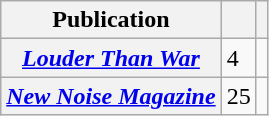<table class="wikitable plainrowheaders">
<tr>
<th scope="col">Publication</th>
<th scope="col"></th>
<th scope="col"></th>
</tr>
<tr>
<th scope="row"><em><a href='#'>Louder Than War</a></em></th>
<td>4</td>
<td></td>
</tr>
<tr>
<th scope="row"><em><a href='#'>New Noise Magazine</a></em></th>
<td>25</td>
<td></td>
</tr>
</table>
